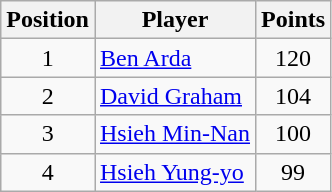<table class=wikitable>
<tr>
<th>Position</th>
<th>Player</th>
<th>Points</th>
</tr>
<tr>
<td align=center>1</td>
<td> <a href='#'>Ben Arda</a></td>
<td align=center>120</td>
</tr>
<tr>
<td align=center>2</td>
<td> <a href='#'>David Graham</a></td>
<td align=center>104</td>
</tr>
<tr>
<td align=center>3</td>
<td> <a href='#'>Hsieh Min-Nan</a></td>
<td align=center>100</td>
</tr>
<tr>
<td align=center>4</td>
<td> <a href='#'>Hsieh Yung-yo</a></td>
<td align=center>99</td>
</tr>
</table>
